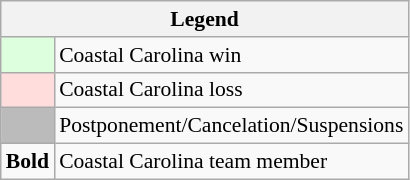<table class="wikitable" style="font-size:90%">
<tr>
<th colspan="2">Legend</th>
</tr>
<tr>
<td bgcolor="#ddffdd"> </td>
<td>Coastal Carolina win</td>
</tr>
<tr>
<td bgcolor="#ffdddd"> </td>
<td>Coastal Carolina loss</td>
</tr>
<tr>
<td bgcolor="#bbbbbb"> </td>
<td>Postponement/Cancelation/Suspensions</td>
</tr>
<tr>
<td><strong>Bold</strong></td>
<td>Coastal Carolina team member</td>
</tr>
</table>
